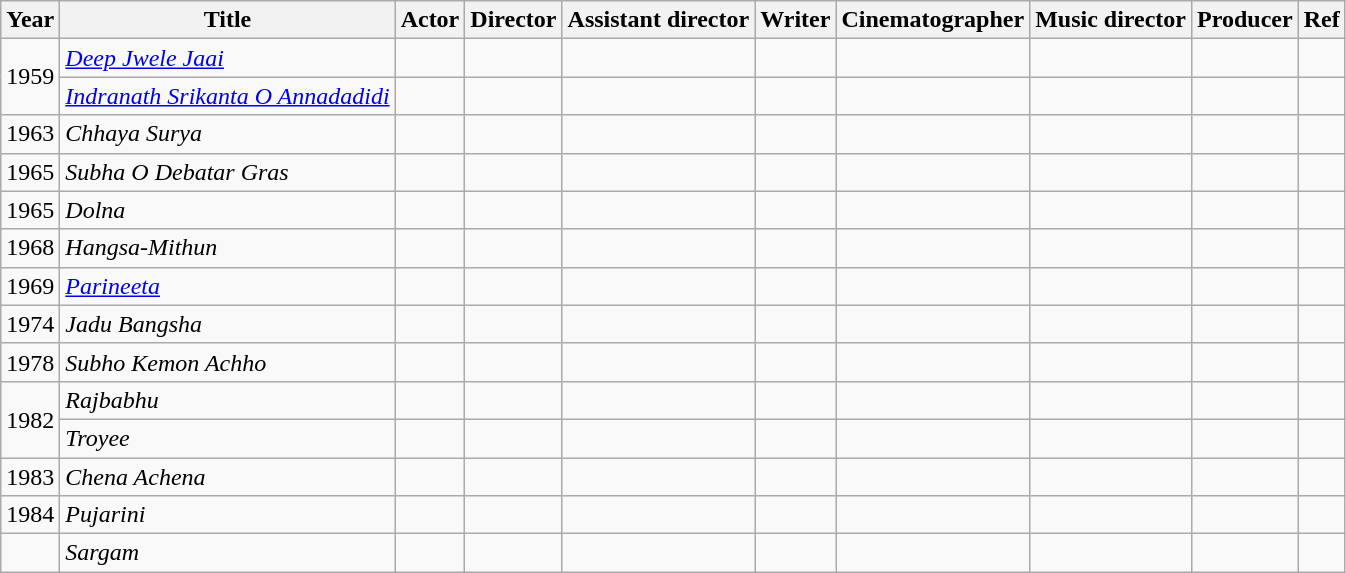<table class="wikitable">
<tr>
<th>Year</th>
<th>Title</th>
<th>Actor</th>
<th>Director</th>
<th>Assistant director</th>
<th>Writer</th>
<th>Cinematographer</th>
<th>Music director</th>
<th>Producer</th>
<th>Ref</th>
</tr>
<tr>
<td rowspan="2">1959</td>
<td><em><a href='#'>Deep Jwele Jaai</a></em></td>
<td></td>
<td></td>
<td></td>
<td></td>
<td></td>
<td></td>
<td></td>
<td></td>
</tr>
<tr>
<td><em><a href='#'>Indranath Srikanta O Annadadidi</a></em></td>
<td></td>
<td></td>
<td></td>
<td></td>
<td></td>
<td></td>
<td></td>
<td></td>
</tr>
<tr>
<td>1963</td>
<td><em>Chhaya Surya</em></td>
<td></td>
<td></td>
<td></td>
<td></td>
<td></td>
<td></td>
<td></td>
<td></td>
</tr>
<tr>
<td>1965</td>
<td><em>Subha O Debatar Gras</em></td>
<td></td>
<td></td>
<td></td>
<td></td>
<td></td>
<td></td>
<td></td>
<td></td>
</tr>
<tr>
<td>1965</td>
<td><em>Dolna</em></td>
<td></td>
<td></td>
<td></td>
<td></td>
<td></td>
<td></td>
<td></td>
<td></td>
</tr>
<tr>
<td>1968</td>
<td><em>Hangsa-Mithun</em></td>
<td></td>
<td></td>
<td></td>
<td></td>
<td></td>
<td></td>
<td></td>
<td></td>
</tr>
<tr>
<td>1969</td>
<td><em><a href='#'>Parineeta</a></em></td>
<td></td>
<td></td>
<td></td>
<td></td>
<td></td>
<td></td>
<td></td>
<td></td>
</tr>
<tr>
<td>1974</td>
<td><em>Jadu Bangsha</em></td>
<td></td>
<td></td>
<td></td>
<td></td>
<td></td>
<td></td>
<td></td>
<td></td>
</tr>
<tr>
<td>1978</td>
<td><em>Subho Kemon Achho</em></td>
<td></td>
<td></td>
<td></td>
<td></td>
<td></td>
<td></td>
<td></td>
<td></td>
</tr>
<tr>
<td rowspan="2">1982</td>
<td><em>Rajbabhu</em></td>
<td></td>
<td></td>
<td></td>
<td></td>
<td></td>
<td></td>
<td></td>
<td></td>
</tr>
<tr>
<td><em>Troyee</em></td>
<td></td>
<td></td>
<td></td>
<td></td>
<td></td>
<td></td>
<td></td>
<td></td>
</tr>
<tr>
<td>1983</td>
<td><em>Chena Achena</em></td>
<td></td>
<td></td>
<td></td>
<td></td>
<td></td>
<td></td>
<td></td>
<td></td>
</tr>
<tr>
<td>1984</td>
<td><em>Pujarini</em></td>
<td></td>
<td></td>
<td></td>
<td></td>
<td></td>
<td></td>
<td></td>
<td></td>
</tr>
<tr>
<td></td>
<td><em>Sargam</em></td>
<td></td>
<td></td>
<td></td>
<td></td>
<td></td>
<td></td>
<td></td>
<td></td>
</tr>
</table>
